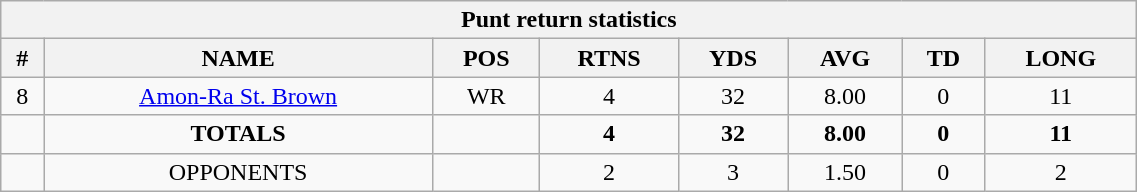<table style="width:60%; text-align:center;" class="wikitable collapsible collapsed">
<tr>
<th colspan="8">Punt return statistics</th>
</tr>
<tr>
<th>#</th>
<th>NAME</th>
<th>POS</th>
<th>RTNS</th>
<th>YDS</th>
<th>AVG</th>
<th>TD</th>
<th>LONG</th>
</tr>
<tr>
<td>8</td>
<td><a href='#'>Amon-Ra St. Brown</a></td>
<td>WR</td>
<td>4</td>
<td>32</td>
<td>8.00</td>
<td>0</td>
<td>11</td>
</tr>
<tr>
<td></td>
<td><strong>TOTALS</strong></td>
<td></td>
<td><strong>4</strong></td>
<td><strong>32</strong></td>
<td><strong>8.00</strong></td>
<td><strong>0</strong></td>
<td><strong>11</strong></td>
</tr>
<tr>
<td></td>
<td>OPPONENTS</td>
<td></td>
<td>2</td>
<td>3</td>
<td>1.50</td>
<td>0</td>
<td>2</td>
</tr>
</table>
